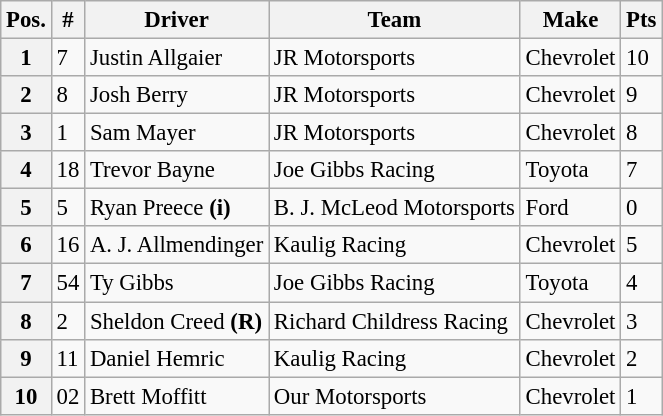<table class="wikitable" style="font-size:95%">
<tr>
<th>Pos.</th>
<th>#</th>
<th>Driver</th>
<th>Team</th>
<th>Make</th>
<th>Pts</th>
</tr>
<tr>
<th>1</th>
<td>7</td>
<td>Justin Allgaier</td>
<td>JR Motorsports</td>
<td>Chevrolet</td>
<td>10</td>
</tr>
<tr>
<th>2</th>
<td>8</td>
<td>Josh Berry</td>
<td>JR Motorsports</td>
<td>Chevrolet</td>
<td>9</td>
</tr>
<tr>
<th>3</th>
<td>1</td>
<td>Sam Mayer</td>
<td>JR Motorsports</td>
<td>Chevrolet</td>
<td>8</td>
</tr>
<tr>
<th>4</th>
<td>18</td>
<td>Trevor Bayne</td>
<td>Joe Gibbs Racing</td>
<td>Toyota</td>
<td>7</td>
</tr>
<tr>
<th>5</th>
<td>5</td>
<td>Ryan Preece <strong>(i)</strong></td>
<td>B. J. McLeod Motorsports</td>
<td>Ford</td>
<td>0</td>
</tr>
<tr>
<th>6</th>
<td>16</td>
<td>A. J. Allmendinger</td>
<td>Kaulig Racing</td>
<td>Chevrolet</td>
<td>5</td>
</tr>
<tr>
<th>7</th>
<td>54</td>
<td>Ty Gibbs</td>
<td>Joe Gibbs Racing</td>
<td>Toyota</td>
<td>4</td>
</tr>
<tr>
<th>8</th>
<td>2</td>
<td>Sheldon Creed <strong>(R)</strong></td>
<td>Richard Childress Racing</td>
<td>Chevrolet</td>
<td>3</td>
</tr>
<tr>
<th>9</th>
<td>11</td>
<td>Daniel Hemric</td>
<td>Kaulig Racing</td>
<td>Chevrolet</td>
<td>2</td>
</tr>
<tr>
<th>10</th>
<td>02</td>
<td>Brett Moffitt</td>
<td>Our Motorsports</td>
<td>Chevrolet</td>
<td>1</td>
</tr>
</table>
